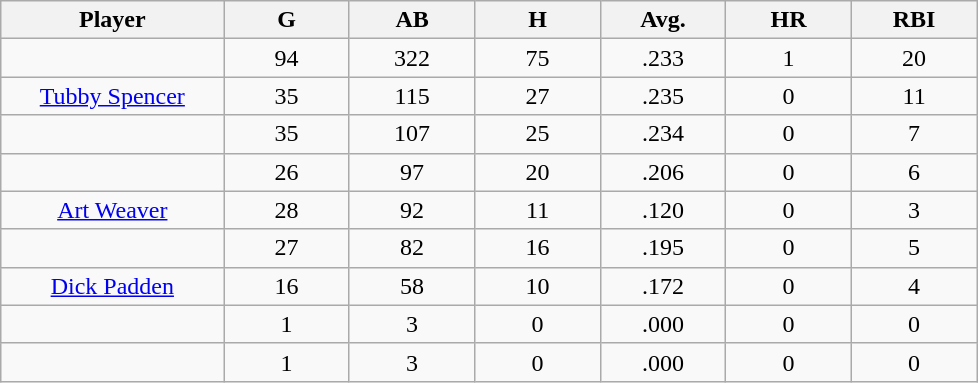<table class="wikitable sortable">
<tr>
<th bgcolor="#DDDDFF" width="16%">Player</th>
<th bgcolor="#DDDDFF" width="9%">G</th>
<th bgcolor="#DDDDFF" width="9%">AB</th>
<th bgcolor="#DDDDFF" width="9%">H</th>
<th bgcolor="#DDDDFF" width="9%">Avg.</th>
<th bgcolor="#DDDDFF" width="9%">HR</th>
<th bgcolor="#DDDDFF" width="9%">RBI</th>
</tr>
<tr align="center">
<td></td>
<td>94</td>
<td>322</td>
<td>75</td>
<td>.233</td>
<td>1</td>
<td>20</td>
</tr>
<tr align="center">
<td><a href='#'>Tubby Spencer</a></td>
<td>35</td>
<td>115</td>
<td>27</td>
<td>.235</td>
<td>0</td>
<td>11</td>
</tr>
<tr align=center>
<td></td>
<td>35</td>
<td>107</td>
<td>25</td>
<td>.234</td>
<td>0</td>
<td>7</td>
</tr>
<tr align="center">
<td></td>
<td>26</td>
<td>97</td>
<td>20</td>
<td>.206</td>
<td>0</td>
<td>6</td>
</tr>
<tr align="center">
<td><a href='#'>Art Weaver</a></td>
<td>28</td>
<td>92</td>
<td>11</td>
<td>.120</td>
<td>0</td>
<td>3</td>
</tr>
<tr align=center>
<td></td>
<td>27</td>
<td>82</td>
<td>16</td>
<td>.195</td>
<td>0</td>
<td>5</td>
</tr>
<tr align="center">
<td><a href='#'>Dick Padden</a></td>
<td>16</td>
<td>58</td>
<td>10</td>
<td>.172</td>
<td>0</td>
<td>4</td>
</tr>
<tr align=center>
<td></td>
<td>1</td>
<td>3</td>
<td>0</td>
<td>.000</td>
<td>0</td>
<td>0</td>
</tr>
<tr align="center">
<td></td>
<td>1</td>
<td>3</td>
<td>0</td>
<td>.000</td>
<td>0</td>
<td>0</td>
</tr>
</table>
